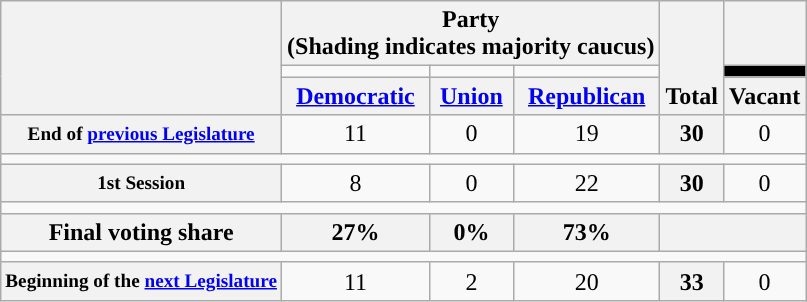<table class=wikitable style="text-align:center">
<tr style="vertical-align:bottom;">
<th rowspan=3></th>
<th colspan=3>Party <div>(Shading indicates majority caucus)</div></th>
<th rowspan=3>Total</th>
<th></th>
</tr>
<tr style="height:5px">
<td style="background-color:"></td>
<td style="background-color:"></td>
<td style="background-color:"></td>
<td style="background:black;"></td>
</tr>
<tr>
<th><a href='#'>Democratic</a></th>
<th><a href='#'>Union</a></th>
<th><a href='#'>Republican</a></th>
<th>Vacant</th>
</tr>
<tr>
<th style="font-size:80%;">End of <a href='#'>previous Legislature</a></th>
<td>11</td>
<td>0</td>
<td>19</td>
<th>30</th>
<td>0</td>
</tr>
<tr>
<td colspan=6></td>
</tr>
<tr>
<th style="font-size:80%;">1st Session</th>
<td>8</td>
<td>0</td>
<td>22</td>
<th>30</th>
<td>0</td>
</tr>
<tr>
<td colspan=6></td>
</tr>
<tr>
<th>Final voting share</th>
<th>27%</th>
<th>0%</th>
<th>73%</th>
<th colspan=2></th>
</tr>
<tr>
<td colspan=6></td>
</tr>
<tr>
<th style="font-size:80%;">Beginning of the <a href='#'>next Legislature</a></th>
<td>11</td>
<td>2</td>
<td>20</td>
<th>33</th>
<td>0</td>
</tr>
</table>
